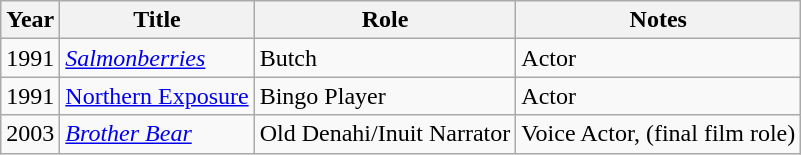<table class="wikitable">
<tr>
<th>Year</th>
<th>Title</th>
<th>Role</th>
<th>Notes</th>
</tr>
<tr>
<td>1991</td>
<td><em><a href='#'>Salmonberries</a></em></td>
<td>Butch</td>
<td>Actor</td>
</tr>
<tr>
<td>1991</td>
<td><a href='#'>Northern Exposure</a></td>
<td>Bingo Player</td>
<td>Actor</td>
</tr>
<tr>
<td>2003</td>
<td><em><a href='#'>Brother Bear</a></em></td>
<td>Old Denahi/Inuit Narrator</td>
<td>Voice Actor, (final film role)</td>
</tr>
</table>
